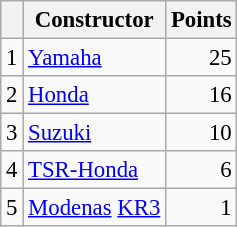<table class="wikitable" style="font-size: 95%;">
<tr>
<th></th>
<th>Constructor</th>
<th>Points</th>
</tr>
<tr>
<td align=center>1</td>
<td> <a href='#'>Yamaha</a></td>
<td align=right>25</td>
</tr>
<tr>
<td align=center>2</td>
<td> <a href='#'>Honda</a></td>
<td align=right>16</td>
</tr>
<tr>
<td align=center>3</td>
<td> <a href='#'>Suzuki</a></td>
<td align=right>10</td>
</tr>
<tr>
<td align=center>4</td>
<td> <a href='#'>TSR-Honda</a></td>
<td align=right>6</td>
</tr>
<tr>
<td align=center>5</td>
<td> <a href='#'>Modenas</a> <a href='#'>KR3</a></td>
<td align=right>1</td>
</tr>
</table>
